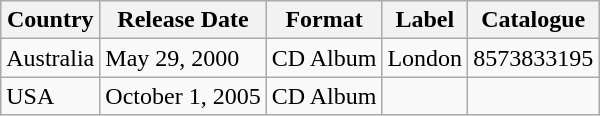<table class="wikitable">
<tr>
<th>Country</th>
<th>Release Date</th>
<th>Format</th>
<th>Label</th>
<th>Catalogue</th>
</tr>
<tr>
<td>Australia</td>
<td>May 29, 2000</td>
<td>CD Album</td>
<td>London</td>
<td>8573833195</td>
</tr>
<tr>
<td>USA</td>
<td>October 1, 2005</td>
<td>CD Album</td>
<td></td>
<td></td>
</tr>
</table>
